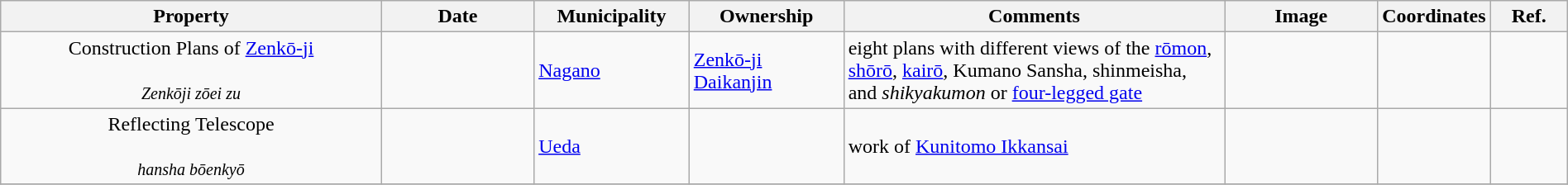<table class="wikitable sortable"  style="width:100%;">
<tr>
<th width="25%" align="left">Property</th>
<th width="10%" align="left">Date</th>
<th width="10%" align="left">Municipality</th>
<th width="10%" align="left">Ownership</th>
<th width="25%" align="left" class="unsortable">Comments</th>
<th width="10%" align="left" class="unsortable">Image</th>
<th width="5%" align="left" class="unsortable">Coordinates</th>
<th width="5%" align="left" class="unsortable">Ref.</th>
</tr>
<tr>
<td align="center">Construction Plans of <a href='#'>Zenkō-ji</a><br><br><small><em>Zenkōji zōei zu</em></small></td>
<td></td>
<td><a href='#'>Nagano</a></td>
<td><a href='#'>Zenkō-ji</a> <a href='#'>Daikanjin</a></td>
<td>eight plans with different views of the <a href='#'>rōmon</a>, <a href='#'>shōrō</a>, <a href='#'>kairō</a>, Kumano Sansha, shinmeisha, and <em>shikyakumon</em> or <a href='#'>four-legged gate</a></td>
<td></td>
<td></td>
<td></td>
</tr>
<tr>
<td align="center">Reflecting Telescope<br><br><small><em>hansha bōenkyō</em></small></td>
<td></td>
<td><a href='#'>Ueda</a></td>
<td></td>
<td>work of <a href='#'>Kunitomo Ikkansai</a></td>
<td></td>
<td></td>
<td></td>
</tr>
<tr>
</tr>
</table>
